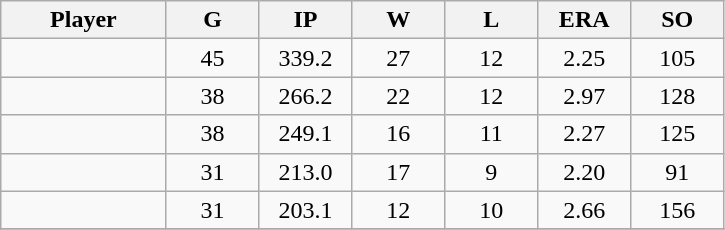<table class="wikitable sortable">
<tr>
<th bgcolor="#DDDDFF" width="16%">Player</th>
<th bgcolor="#DDDDFF" width="9%">G</th>
<th bgcolor="#DDDDFF" width="9%">IP</th>
<th bgcolor="#DDDDFF" width="9%">W</th>
<th bgcolor="#DDDDFF" width="9%">L</th>
<th bgcolor="#DDDDFF" width="9%">ERA</th>
<th bgcolor="#DDDDFF" width="9%">SO</th>
</tr>
<tr align="center">
<td></td>
<td>45</td>
<td>339.2</td>
<td>27</td>
<td>12</td>
<td>2.25</td>
<td>105</td>
</tr>
<tr align="center">
<td></td>
<td>38</td>
<td>266.2</td>
<td>22</td>
<td>12</td>
<td>2.97</td>
<td>128</td>
</tr>
<tr align="center">
<td></td>
<td>38</td>
<td>249.1</td>
<td>16</td>
<td>11</td>
<td>2.27</td>
<td>125</td>
</tr>
<tr align="center">
<td></td>
<td>31</td>
<td>213.0</td>
<td>17</td>
<td>9</td>
<td>2.20</td>
<td>91</td>
</tr>
<tr align="center">
<td></td>
<td>31</td>
<td>203.1</td>
<td>12</td>
<td>10</td>
<td>2.66</td>
<td>156</td>
</tr>
<tr align="center">
</tr>
</table>
